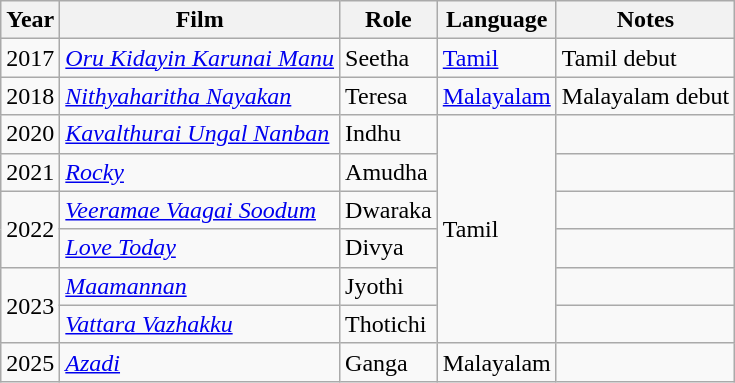<table class="wikitable sortable">
<tr>
<th scope="col">Year</th>
<th scope="col">Film</th>
<th scope="col">Role</th>
<th scope="col">Language</th>
<th class="unsortable" scope="col">Notes</th>
</tr>
<tr>
<td>2017</td>
<td><em><a href='#'>Oru Kidayin Karunai Manu</a></em></td>
<td>Seetha</td>
<td><a href='#'>Tamil</a></td>
<td>Tamil debut</td>
</tr>
<tr>
<td>2018</td>
<td><em><a href='#'>Nithyaharitha Nayakan</a></em></td>
<td>Teresa</td>
<td><a href='#'>Malayalam</a></td>
<td>Malayalam debut</td>
</tr>
<tr>
<td>2020</td>
<td><em><a href='#'>Kavalthurai Ungal Nanban</a></em></td>
<td>Indhu</td>
<td rowspan="6">Tamil</td>
<td></td>
</tr>
<tr>
<td>2021</td>
<td><em><a href='#'>Rocky</a></em></td>
<td>Amudha</td>
<td></td>
</tr>
<tr>
<td rowspan="2">2022</td>
<td><em><a href='#'>Veeramae Vaagai Soodum</a></em></td>
<td>Dwaraka</td>
<td></td>
</tr>
<tr>
<td><em><a href='#'>Love Today</a></em></td>
<td>Divya</td>
<td></td>
</tr>
<tr>
<td rowspan="2">2023</td>
<td><em><a href='#'>Maamannan</a></em></td>
<td>Jyothi</td>
<td></td>
</tr>
<tr>
<td><em><a href='#'>Vattara Vazhakku</a></em></td>
<td>Thotichi</td>
<td></td>
</tr>
<tr>
<td>2025</td>
<td><em><a href='#'>Azadi</a></em></td>
<td>Ganga</td>
<td>Malayalam</td>
<td></td>
</tr>
</table>
